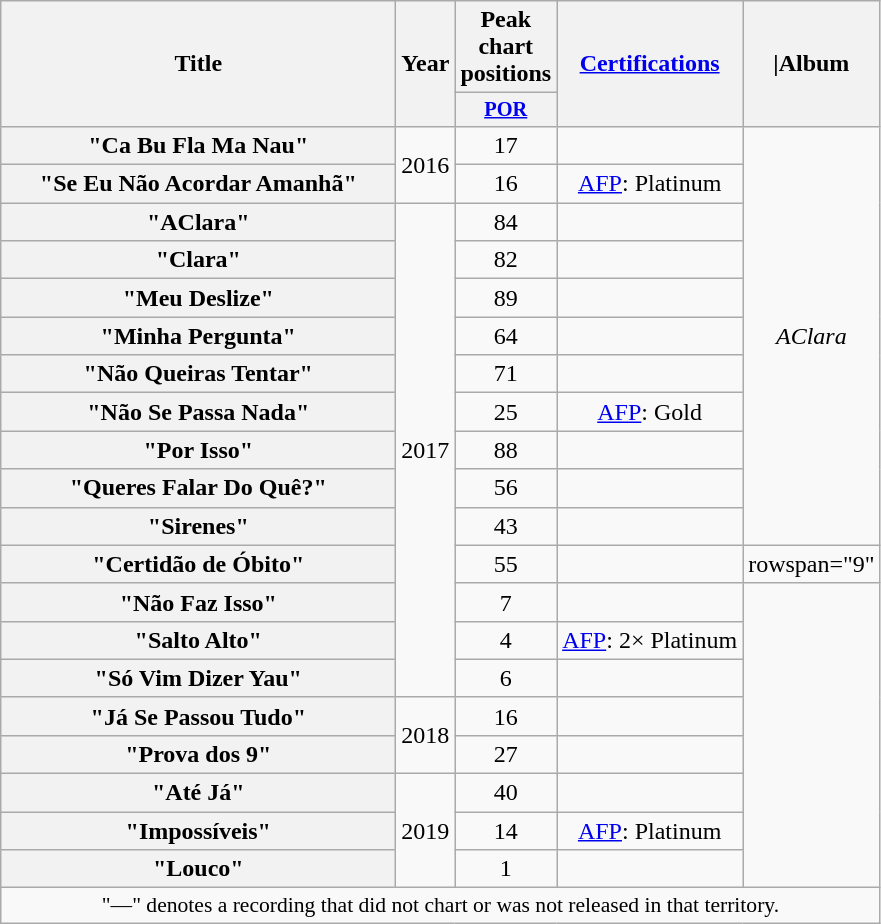<table class="wikitable plainrowheaders" style="text-align:center;" border="1">
<tr>
<th scope="col" rowspan="2" style="width:16em;">Title</th>
<th scope="col" rowspan="2">Year</th>
<th scope="col">Peak chart positions</th>
<th scope="col" rowspan="2"><a href='#'>Certifications</a></th>
<th scope="col" rowspan="2">|Album</th>
</tr>
<tr>
<th scope="col" style="width:3em;font-size:85%;"><a href='#'>POR</a><br></th>
</tr>
<tr>
<th scope="row">"Ca Bu Fla Ma Nau" <br></th>
<td rowspan="2">2016</td>
<td>17</td>
<td></td>
<td rowspan="11"><em>AClara</em></td>
</tr>
<tr>
<th scope="row">"Se Eu Não Acordar Amanhã"</th>
<td>16</td>
<td><a href='#'>AFP</a>: Platinum</td>
</tr>
<tr>
<th scope="row">"AClara"</th>
<td rowspan="13">2017</td>
<td>84</td>
<td></td>
</tr>
<tr>
<th scope="row">"Clara"</th>
<td>82</td>
<td></td>
</tr>
<tr>
<th scope="row">"Meu Deslize"</th>
<td>89</td>
<td></td>
</tr>
<tr>
<th scope="row">"Minha Pergunta"</th>
<td>64</td>
<td></td>
</tr>
<tr>
<th scope="row">"Não Queiras Tentar"</th>
<td>71</td>
<td></td>
</tr>
<tr>
<th scope="row">"Não Se Passa Nada"</th>
<td>25</td>
<td><a href='#'>AFP</a>: Gold</td>
</tr>
<tr>
<th scope="row">"Por Isso"</th>
<td>88</td>
<td></td>
</tr>
<tr>
<th scope="row">"Queres Falar Do Quê?"</th>
<td>56</td>
<td></td>
</tr>
<tr>
<th scope="row">"Sirenes"</th>
<td>43</td>
<td></td>
</tr>
<tr>
<th scope="row">"Certidão de Óbito"</th>
<td>55</td>
<td></td>
<td>rowspan="9" <em></em></td>
</tr>
<tr>
<th scope="row">"Não Faz Isso"</th>
<td>7</td>
<td></td>
</tr>
<tr>
<th scope="row">"Salto Alto"</th>
<td>4</td>
<td><a href='#'>AFP</a>: 2× Platinum</td>
</tr>
<tr>
<th scope="row">"Só Vim Dizer Yau"</th>
<td>6</td>
<td></td>
</tr>
<tr>
<th scope="row">"Já Se Passou Tudo" <br></th>
<td rowspan="2">2018</td>
<td>16</td>
<td></td>
</tr>
<tr>
<th scope="row">"Prova dos 9"</th>
<td>27</td>
<td></td>
</tr>
<tr>
<th scope="row">"Até Já"</th>
<td rowspan="3">2019</td>
<td>40</td>
<td></td>
</tr>
<tr>
<th scope="row">"Impossíveis"</th>
<td>14</td>
<td><a href='#'>AFP</a>: Platinum</td>
</tr>
<tr>
<th scope="row">"Louco" <br></th>
<td>1</td>
<td></td>
</tr>
<tr>
<td colspan="5" style="font-size:90%">"—" denotes a recording that did not chart or was not released in that territory.</td>
</tr>
</table>
